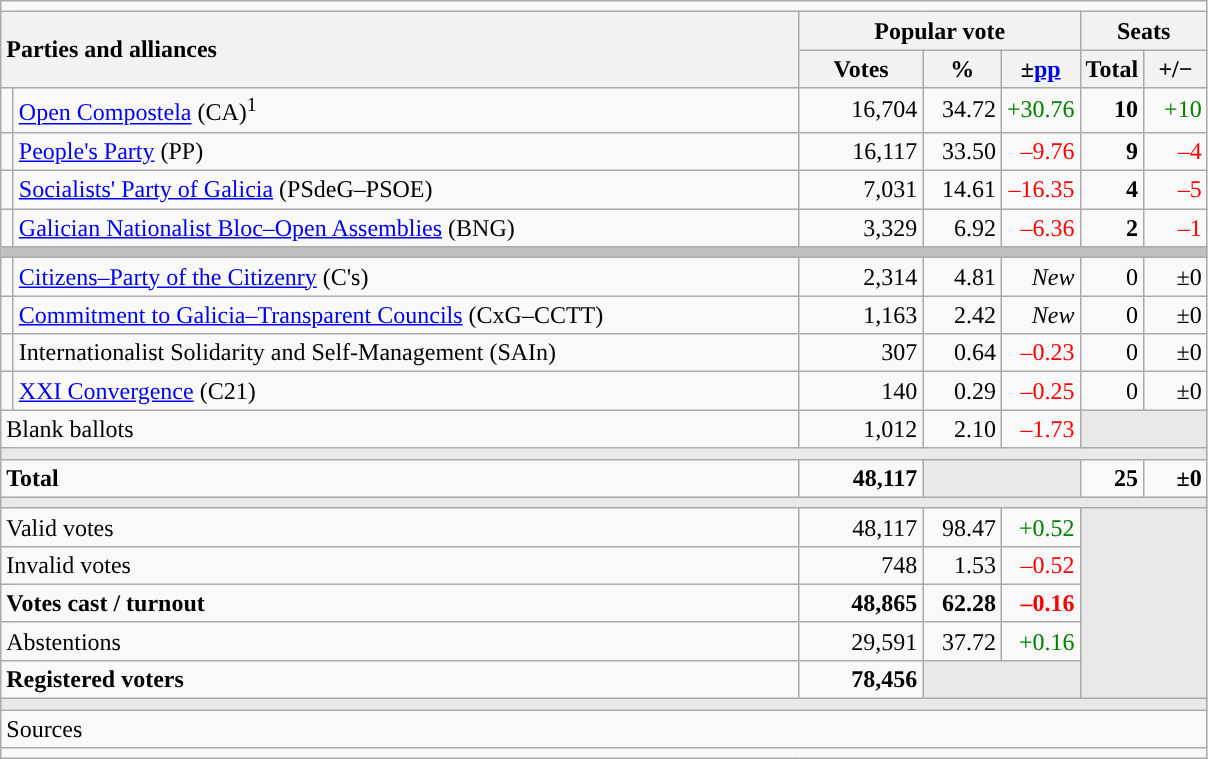<table class="wikitable" style="text-align:right;">
<tr>
<td colspan="7"></td>
</tr>
<tr>
<th style="text-align:left;" rowspan="2" colspan="2" width="525">Parties and alliances</th>
<th colspan="3">Popular vote</th>
<th colspan="2">Seats</th>
</tr>
<tr>
<th width="75">Votes</th>
<th width="45">%</th>
<th width="45">±<a href='#'>pp</a></th>
<th width="35">Total</th>
<th width="35">+/−</th>
</tr>
<tr>
<td width="1" style="color:inherit;background:"></td>
<td align="left"><a href='#'>Open Compostela</a> (CA)<sup>1</sup></td>
<td>16,704</td>
<td>34.72</td>
<td style="color:green;">+30.76</td>
<td><strong>10</strong></td>
<td style="color:green;">+10</td>
</tr>
<tr>
<td style="color:inherit;background:"></td>
<td align="left"><a href='#'>People's Party</a> (PP)</td>
<td>16,117</td>
<td>33.50</td>
<td style="color:red;">–9.76</td>
<td><strong>9</strong></td>
<td style="color:red;">–4</td>
</tr>
<tr>
<td style="color:inherit;background:"></td>
<td align="left"><a href='#'>Socialists' Party of Galicia</a> (PSdeG–PSOE)</td>
<td>7,031</td>
<td>14.61</td>
<td style="color:red;">–16.35</td>
<td><strong>4</strong></td>
<td style="color:red;">–5</td>
</tr>
<tr>
<td style="color:inherit;background:"></td>
<td align="left"><a href='#'>Galician Nationalist Bloc–Open Assemblies</a> (BNG)</td>
<td>3,329</td>
<td>6.92</td>
<td style="color:red;">–6.36</td>
<td><strong>2</strong></td>
<td style="color:red;">–1</td>
</tr>
<tr>
<td colspan="7" bgcolor="#C0C0C0"></td>
</tr>
<tr>
<td style="color:inherit;background:"></td>
<td align="left"><a href='#'>Citizens–Party of the Citizenry</a> (C's)</td>
<td>2,314</td>
<td>4.81</td>
<td><em>New</em></td>
<td>0</td>
<td>±0</td>
</tr>
<tr>
<td style="color:inherit;background:"></td>
<td align="left"><a href='#'>Commitment to Galicia–Transparent Councils</a> (CxG–CCTT)</td>
<td>1,163</td>
<td>2.42</td>
<td><em>New</em></td>
<td>0</td>
<td>±0</td>
</tr>
<tr>
<td style="color:inherit;background:"></td>
<td align="left">Internationalist Solidarity and Self-Management (SAIn)</td>
<td>307</td>
<td>0.64</td>
<td style="color:red;">–0.23</td>
<td>0</td>
<td>±0</td>
</tr>
<tr>
<td style="color:inherit;background:"></td>
<td align="left"><a href='#'>XXI Convergence</a> (C21)</td>
<td>140</td>
<td>0.29</td>
<td style="color:red;">–0.25</td>
<td>0</td>
<td>±0</td>
</tr>
<tr>
<td align="left" colspan="2">Blank ballots</td>
<td>1,012</td>
<td>2.10</td>
<td style="color:red;">–1.73</td>
<td bgcolor="#E9E9E9" colspan="2"></td>
</tr>
<tr>
<td colspan="7" bgcolor="#E9E9E9"></td>
</tr>
<tr style="font-weight:bold;">
<td align="left" colspan="2">Total</td>
<td>48,117</td>
<td bgcolor="#E9E9E9" colspan="2"></td>
<td>25</td>
<td>±0</td>
</tr>
<tr>
<td colspan="7" bgcolor="#E9E9E9"></td>
</tr>
<tr>
<td align="left" colspan="2">Valid votes</td>
<td>48,117</td>
<td>98.47</td>
<td style="color:green;">+0.52</td>
<td bgcolor="#E9E9E9" colspan="2" rowspan="5"></td>
</tr>
<tr>
<td align="left" colspan="2">Invalid votes</td>
<td>748</td>
<td>1.53</td>
<td style="color:red;">–0.52</td>
</tr>
<tr style="font-weight:bold;">
<td align="left" colspan="2">Votes cast / turnout</td>
<td>48,865</td>
<td>62.28</td>
<td style="color:red;">–0.16</td>
</tr>
<tr>
<td align="left" colspan="2">Abstentions</td>
<td>29,591</td>
<td>37.72</td>
<td style="color:green;">+0.16</td>
</tr>
<tr style="font-weight:bold;">
<td align="left" colspan="2">Registered voters</td>
<td>78,456</td>
<td bgcolor="#E9E9E9" colspan="2"></td>
</tr>
<tr>
<td colspan="7" bgcolor="#E9E9E9"></td>
</tr>
<tr>
<td align="left" colspan="7">Sources</td>
</tr>
<tr>
<td colspan="7" style="text-align:left; max-width:790px;"></td>
</tr>
</table>
